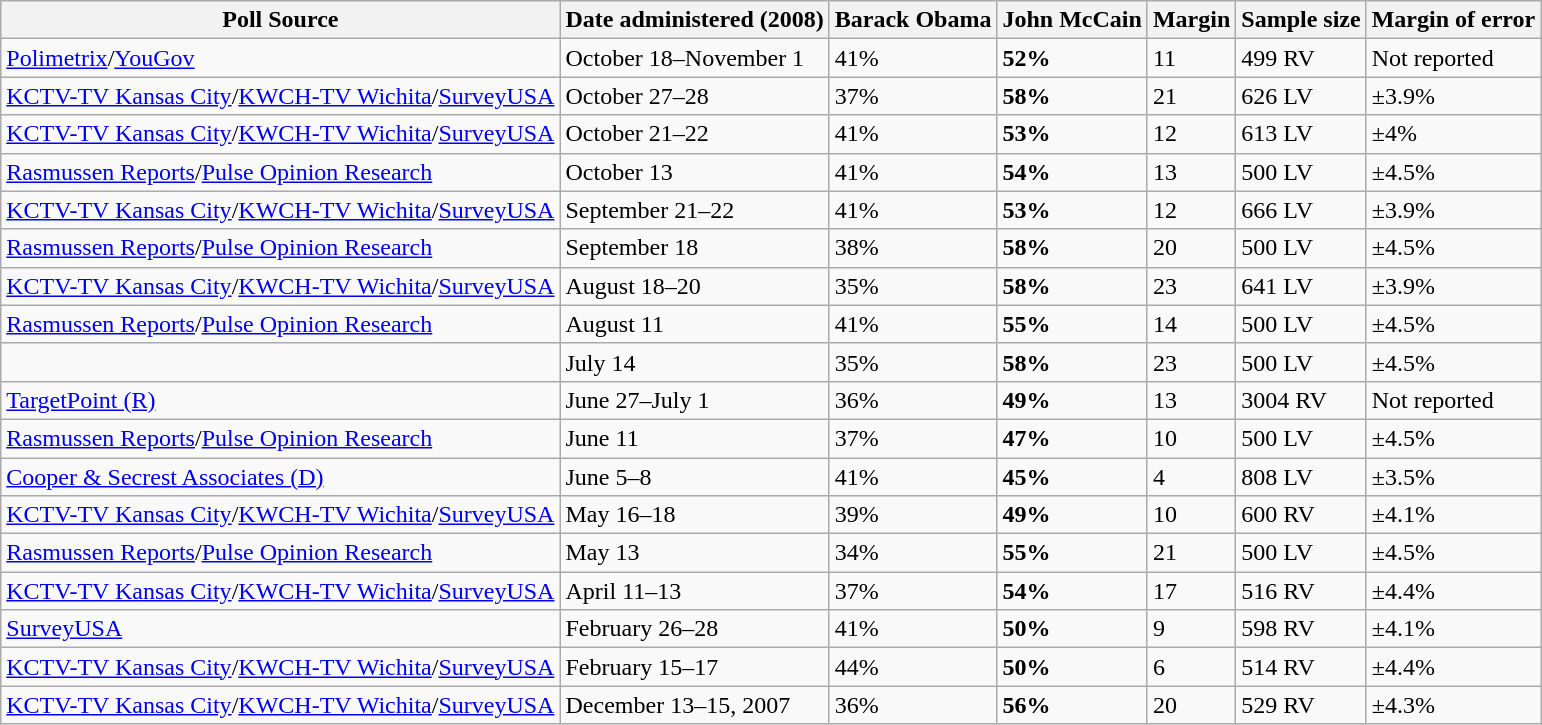<table class="wikitable collapsible">
<tr>
<th>Poll Source</th>
<th>Date administered (2008)</th>
<th>Barack Obama</th>
<th>John McCain</th>
<th>Margin</th>
<th>Sample size</th>
<th>Margin of error</th>
</tr>
<tr>
<td><a href='#'>Polimetrix</a>/<a href='#'>YouGov</a></td>
<td>October 18–November 1</td>
<td>41%</td>
<td><strong>52%</strong></td>
<td>11</td>
<td>499 RV</td>
<td>Not reported</td>
</tr>
<tr>
<td><a href='#'>KCTV-TV Kansas City</a>/<a href='#'>KWCH-TV Wichita</a>/<a href='#'>SurveyUSA</a></td>
<td>October 27–28</td>
<td>37%</td>
<td><strong>58%</strong></td>
<td>21</td>
<td>626 LV</td>
<td>±3.9%</td>
</tr>
<tr>
<td><a href='#'>KCTV-TV Kansas City</a>/<a href='#'>KWCH-TV Wichita</a>/<a href='#'>SurveyUSA</a></td>
<td>October 21–22</td>
<td>41%</td>
<td><strong>53%</strong></td>
<td>12</td>
<td>613 LV</td>
<td>±4%</td>
</tr>
<tr>
<td><a href='#'>Rasmussen Reports</a>/<a href='#'>Pulse Opinion Research</a></td>
<td>October 13</td>
<td>41%</td>
<td><strong>54%</strong></td>
<td>13</td>
<td>500 LV</td>
<td>±4.5%</td>
</tr>
<tr>
<td><a href='#'>KCTV-TV Kansas City</a>/<a href='#'>KWCH-TV Wichita</a>/<a href='#'>SurveyUSA</a></td>
<td>September 21–22</td>
<td>41%</td>
<td><strong>53%</strong></td>
<td>12</td>
<td>666 LV</td>
<td>±3.9%</td>
</tr>
<tr>
<td><a href='#'>Rasmussen Reports</a>/<a href='#'>Pulse Opinion Research</a></td>
<td>September 18</td>
<td>38%</td>
<td><strong>58%</strong></td>
<td>20</td>
<td>500 LV</td>
<td>±4.5%</td>
</tr>
<tr>
<td><a href='#'>KCTV-TV Kansas City</a>/<a href='#'>KWCH-TV Wichita</a>/<a href='#'>SurveyUSA</a></td>
<td>August 18–20</td>
<td>35%</td>
<td><strong>58%</strong></td>
<td>23</td>
<td>641 LV</td>
<td>±3.9%</td>
</tr>
<tr>
<td><a href='#'>Rasmussen Reports</a>/<a href='#'>Pulse Opinion Research</a></td>
<td>August 11</td>
<td>41%</td>
<td><strong>55%</strong></td>
<td>14</td>
<td>500 LV</td>
<td>±4.5%</td>
</tr>
<tr>
<td></td>
<td>July 14</td>
<td>35%</td>
<td><strong>58%</strong></td>
<td>23</td>
<td>500 LV</td>
<td>±4.5%</td>
</tr>
<tr>
<td><a href='#'>TargetPoint (R)</a></td>
<td>June 27–July 1</td>
<td>36%</td>
<td><strong>49%</strong></td>
<td>13</td>
<td>3004 RV</td>
<td>Not reported</td>
</tr>
<tr>
<td><a href='#'>Rasmussen Reports</a>/<a href='#'>Pulse Opinion Research</a></td>
<td>June 11</td>
<td>37%</td>
<td><strong>47%</strong></td>
<td>10</td>
<td>500 LV</td>
<td>±4.5%</td>
</tr>
<tr>
<td><a href='#'>Cooper & Secrest Associates (D)</a></td>
<td>June 5–8</td>
<td>41%</td>
<td><strong>45%</strong></td>
<td>4</td>
<td>808 LV</td>
<td>±3.5%</td>
</tr>
<tr>
<td><a href='#'>KCTV-TV Kansas City</a>/<a href='#'>KWCH-TV Wichita</a>/<a href='#'>SurveyUSA</a></td>
<td>May 16–18</td>
<td>39%</td>
<td><strong>49%</strong></td>
<td>10</td>
<td>600 RV</td>
<td>±4.1%</td>
</tr>
<tr>
<td><a href='#'>Rasmussen Reports</a>/<a href='#'>Pulse Opinion Research</a></td>
<td>May 13</td>
<td>34%</td>
<td><strong>55%</strong></td>
<td>21</td>
<td>500 LV</td>
<td>±4.5%</td>
</tr>
<tr>
<td><a href='#'>KCTV-TV Kansas City</a>/<a href='#'>KWCH-TV Wichita</a>/<a href='#'>SurveyUSA</a></td>
<td>April 11–13</td>
<td>37%</td>
<td><strong>54%</strong></td>
<td>17</td>
<td>516 RV</td>
<td>±4.4%</td>
</tr>
<tr>
<td><a href='#'>SurveyUSA</a></td>
<td>February 26–28</td>
<td>41%</td>
<td><strong>50%</strong></td>
<td>9</td>
<td>598 RV</td>
<td>±4.1%</td>
</tr>
<tr>
<td><a href='#'>KCTV-TV Kansas City</a>/<a href='#'>KWCH-TV Wichita</a>/<a href='#'>SurveyUSA</a></td>
<td>February 15–17</td>
<td>44%</td>
<td><strong>50%</strong></td>
<td>6</td>
<td>514 RV</td>
<td>±4.4%</td>
</tr>
<tr>
<td><a href='#'>KCTV-TV Kansas City</a>/<a href='#'>KWCH-TV Wichita</a>/<a href='#'>SurveyUSA</a></td>
<td>December 13–15, 2007</td>
<td>36%</td>
<td><strong>56%</strong></td>
<td>20</td>
<td>529 RV</td>
<td>±4.3%</td>
</tr>
</table>
